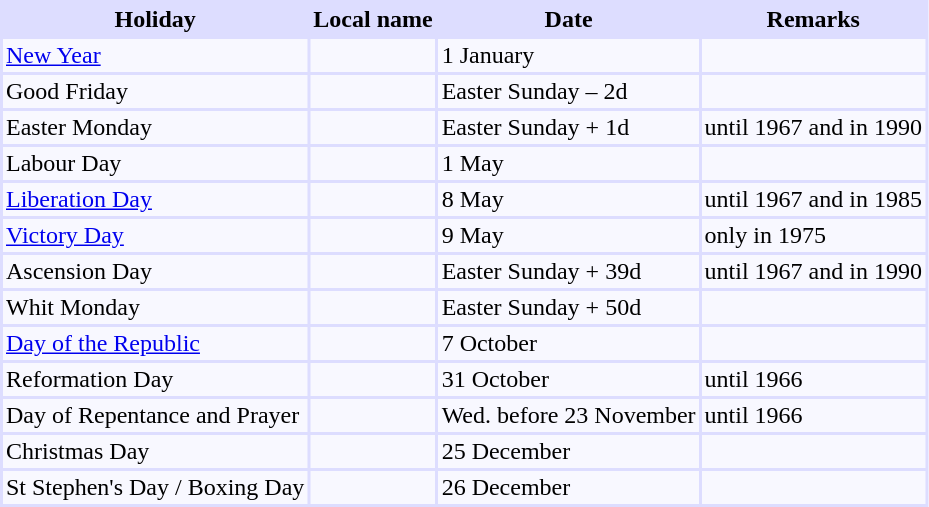<table border="0" style="background:#DDF;vertical-align:top" cellspacing="2" cellpadding="2">
<tr>
<th>Holiday</th>
<th>Local name</th>
<th>Date</th>
<th>Remarks</th>
</tr>
<tr style="background:#F8F8FF">
<td><a href='#'>New Year</a></td>
<td></td>
<td>1 January</td>
<td></td>
</tr>
<tr style="background:#F8F8FF">
<td>Good Friday</td>
<td></td>
<td>Easter Sunday – 2d</td>
<td></td>
</tr>
<tr style="background:#F8F8FF">
<td>Easter Monday</td>
<td></td>
<td>Easter Sunday + 1d</td>
<td>until 1967 and in 1990</td>
</tr>
<tr style="background:#F8F8FF">
<td>Labour Day</td>
<td></td>
<td>1 May</td>
<td></td>
</tr>
<tr style="background:#F8F8FF">
<td><a href='#'>Liberation Day</a></td>
<td></td>
<td>8 May</td>
<td>until 1967 and in 1985</td>
</tr>
<tr style="background:#F8F8FF">
<td><a href='#'>Victory Day</a></td>
<td></td>
<td>9 May</td>
<td>only in 1975</td>
</tr>
<tr style="background:#F8F8FF">
<td>Ascension Day</td>
<td></td>
<td>Easter Sunday + 39d</td>
<td>until 1967 and in 1990</td>
</tr>
<tr style="background:#F8F8FF">
<td>Whit Monday</td>
<td></td>
<td>Easter Sunday + 50d</td>
<td></td>
</tr>
<tr style="background:#F8F8FF">
<td><a href='#'>Day of the Republic</a></td>
<td></td>
<td>7 October</td>
<td></td>
</tr>
<tr style="background:#F8F8FF">
<td>Reformation Day</td>
<td></td>
<td>31 October</td>
<td>until 1966</td>
</tr>
<tr style="background:#F8F8FF">
<td>Day of Repentance and Prayer</td>
<td></td>
<td>Wed. before 23 November</td>
<td>until 1966</td>
</tr>
<tr style="background:#F8F8FF">
<td>Christmas Day</td>
<td></td>
<td>25 December</td>
<td></td>
</tr>
<tr style="background:#F8F8FF">
<td>St Stephen's Day / Boxing Day</td>
<td></td>
<td>26 December</td>
<td></td>
</tr>
</table>
